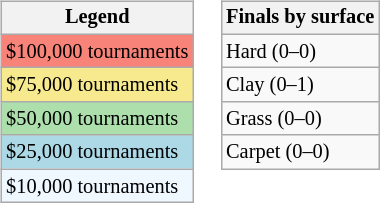<table>
<tr valign=top>
<td><br><table class=wikitable style="font-size:85%">
<tr>
<th>Legend</th>
</tr>
<tr style="background:#f88379;">
<td>$100,000 tournaments</td>
</tr>
<tr style="background:#f7e98e;">
<td>$75,000 tournaments</td>
</tr>
<tr style="background:#addfad;">
<td>$50,000 tournaments</td>
</tr>
<tr style="background:lightblue;">
<td>$25,000 tournaments</td>
</tr>
<tr style="background:#f0f8ff;">
<td>$10,000 tournaments</td>
</tr>
</table>
</td>
<td><br><table class=wikitable style="font-size:85%">
<tr>
<th>Finals by surface</th>
</tr>
<tr>
<td>Hard (0–0)</td>
</tr>
<tr>
<td>Clay (0–1)</td>
</tr>
<tr>
<td>Grass (0–0)</td>
</tr>
<tr>
<td>Carpet (0–0)</td>
</tr>
</table>
</td>
</tr>
</table>
